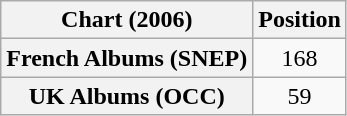<table class="wikitable sortable plainrowheaders">
<tr>
<th scope="col">Chart (2006)</th>
<th scope="col">Position</th>
</tr>
<tr>
<th scope="row">French Albums (SNEP)</th>
<td align="center">168</td>
</tr>
<tr>
<th scope="row">UK Albums (OCC)</th>
<td align="center">59</td>
</tr>
</table>
